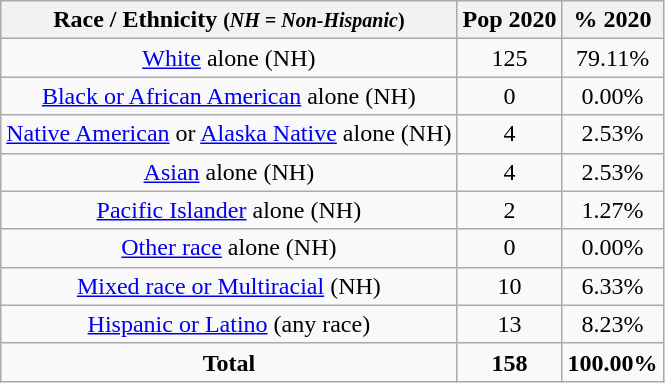<table class="wikitable" style="text-align:center;">
<tr>
<th>Race / Ethnicity <small>(<em>NH = Non-Hispanic</em>)</small></th>
<th>Pop 2020</th>
<th>% 2020</th>
</tr>
<tr>
<td><a href='#'>White</a> alone (NH)</td>
<td>125</td>
<td>79.11%</td>
</tr>
<tr>
<td><a href='#'>Black or African American</a> alone (NH)</td>
<td>0</td>
<td>0.00%</td>
</tr>
<tr>
<td><a href='#'>Native American</a> or <a href='#'>Alaska Native</a> alone (NH)</td>
<td>4</td>
<td>2.53%</td>
</tr>
<tr>
<td><a href='#'>Asian</a> alone (NH)</td>
<td>4</td>
<td>2.53%</td>
</tr>
<tr>
<td><a href='#'>Pacific Islander</a> alone (NH)</td>
<td>2</td>
<td>1.27%</td>
</tr>
<tr>
<td><a href='#'>Other race</a> alone (NH)</td>
<td>0</td>
<td>0.00%</td>
</tr>
<tr>
<td><a href='#'>Mixed race or Multiracial</a> (NH)</td>
<td>10</td>
<td>6.33%</td>
</tr>
<tr>
<td><a href='#'>Hispanic or Latino</a> (any race)</td>
<td>13</td>
<td>8.23%</td>
</tr>
<tr>
<td><strong>Total</strong></td>
<td><strong>158</strong></td>
<td><strong>100.00%</strong></td>
</tr>
</table>
